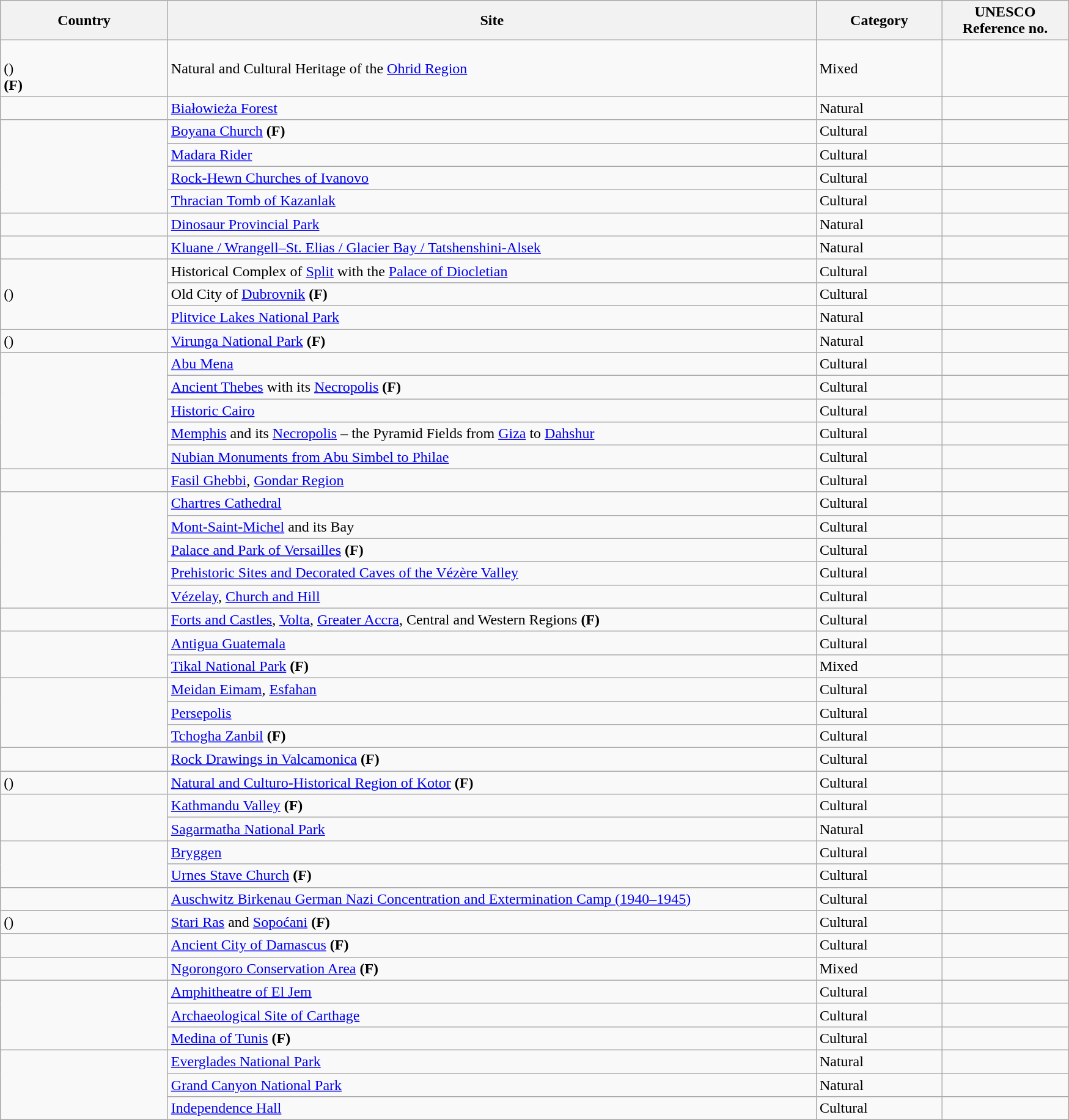<table class="wikitable sortable" style="font-size:100%;">
<tr>
<th scope="col" width="175">Country</th>
<th scope="col" width="700">Site</th>
<th scope="col" width="130">Category</th>
<th scope="col" width="130">UNESCO Reference no.</th>
</tr>
<tr>
<td><br>()<br> <strong>(F)</strong></td>
<td>Natural and Cultural Heritage of the <a href='#'>Ohrid Region</a></td>
<td>Mixed</td>
<td></td>
</tr>
<tr>
<td><br></td>
<td><a href='#'>Białowieża Forest</a></td>
<td>Natural</td>
<td></td>
</tr>
<tr>
<td rowspan="4"></td>
<td><a href='#'>Boyana Church</a> <strong>(F)</strong></td>
<td>Cultural</td>
<td></td>
</tr>
<tr>
<td><a href='#'>Madara Rider</a></td>
<td>Cultural</td>
<td></td>
</tr>
<tr>
<td><a href='#'>Rock-Hewn Churches of Ivanovo</a></td>
<td>Cultural</td>
<td></td>
</tr>
<tr>
<td><a href='#'>Thracian Tomb of Kazanlak</a></td>
<td>Cultural</td>
<td></td>
</tr>
<tr>
<td></td>
<td><a href='#'>Dinosaur Provincial Park</a></td>
<td>Natural</td>
<td></td>
</tr>
<tr>
<td><br></td>
<td><a href='#'>Kluane / Wrangell–St. Elias / Glacier Bay / Tatshenshini-Alsek</a></td>
<td>Natural</td>
<td></td>
</tr>
<tr>
<td rowspan="3" data-sort-value="Croatia">()<br></td>
<td>Historical Complex of <a href='#'>Split</a> with the <a href='#'>Palace of Diocletian</a></td>
<td>Cultural</td>
<td></td>
</tr>
<tr>
<td>Old City of <a href='#'>Dubrovnik</a> <strong>(F)</strong></td>
<td>Cultural</td>
<td></td>
</tr>
<tr>
<td><a href='#'>Plitvice Lakes National Park</a></td>
<td>Natural</td>
<td></td>
</tr>
<tr>
<td data-sort-value="DR Congo">()<br></td>
<td><a href='#'>Virunga National Park</a> <strong>(F)</strong></td>
<td>Natural</td>
<td></td>
</tr>
<tr>
<td rowspan="5"></td>
<td><a href='#'>Abu Mena</a></td>
<td>Cultural</td>
<td></td>
</tr>
<tr>
<td><a href='#'>Ancient Thebes</a> with its <a href='#'>Necropolis</a> <strong>(F)</strong></td>
<td>Cultural</td>
<td></td>
</tr>
<tr>
<td><a href='#'>Historic Cairo</a></td>
<td>Cultural</td>
<td></td>
</tr>
<tr>
<td><a href='#'>Memphis</a> and its <a href='#'>Necropolis</a> – the Pyramid Fields from <a href='#'>Giza</a> to <a href='#'>Dahshur</a></td>
<td>Cultural</td>
<td></td>
</tr>
<tr>
<td><a href='#'>Nubian Monuments from Abu Simbel to Philae</a></td>
<td>Cultural</td>
<td></td>
</tr>
<tr>
<td></td>
<td><a href='#'>Fasil Ghebbi</a>, <a href='#'>Gondar Region</a></td>
<td>Cultural</td>
<td></td>
</tr>
<tr>
<td rowspan="5"></td>
<td><a href='#'>Chartres Cathedral</a></td>
<td>Cultural</td>
<td></td>
</tr>
<tr>
<td><a href='#'>Mont-Saint-Michel</a> and its Bay</td>
<td>Cultural</td>
<td></td>
</tr>
<tr>
<td><a href='#'>Palace and Park of Versailles</a> <strong>(F)</strong></td>
<td>Cultural</td>
<td></td>
</tr>
<tr>
<td><a href='#'>Prehistoric Sites and Decorated Caves of the Vézère Valley</a></td>
<td>Cultural</td>
<td></td>
</tr>
<tr>
<td><a href='#'>Vézelay</a>, <a href='#'>Church and Hill</a></td>
<td>Cultural</td>
<td></td>
</tr>
<tr>
<td></td>
<td><a href='#'>Forts and Castles</a>, <a href='#'>Volta</a>, <a href='#'>Greater Accra</a>, Central and Western Regions <strong>(F)</strong></td>
<td>Cultural</td>
<td></td>
</tr>
<tr>
<td rowspan="2"></td>
<td><a href='#'>Antigua Guatemala</a></td>
<td>Cultural</td>
<td></td>
</tr>
<tr>
<td><a href='#'>Tikal National Park</a> <strong>(F)</strong></td>
<td>Mixed</td>
<td></td>
</tr>
<tr>
<td rowspan="3"></td>
<td><a href='#'>Meidan Eimam</a>, <a href='#'>Esfahan</a></td>
<td>Cultural</td>
<td></td>
</tr>
<tr>
<td><a href='#'>Persepolis</a></td>
<td>Cultural</td>
<td></td>
</tr>
<tr>
<td><a href='#'>Tchogha Zanbil</a> <strong>(F)</strong></td>
<td>Cultural</td>
<td></td>
</tr>
<tr>
<td></td>
<td><a href='#'>Rock Drawings in Valcamonica</a> <strong>(F)</strong></td>
<td>Cultural</td>
<td></td>
</tr>
<tr>
<td data-sort-value="Montenegro">()<br></td>
<td><a href='#'>Natural and Culturo-Historical Region of Kotor</a> <strong>(F)</strong></td>
<td>Cultural</td>
<td></td>
</tr>
<tr>
<td rowspan="2"></td>
<td><a href='#'>Kathmandu Valley</a> <strong>(F)</strong></td>
<td>Cultural</td>
<td></td>
</tr>
<tr>
<td><a href='#'>Sagarmatha National Park</a></td>
<td>Natural</td>
<td></td>
</tr>
<tr>
<td rowspan="2"></td>
<td><a href='#'>Bryggen</a></td>
<td>Cultural</td>
<td></td>
</tr>
<tr>
<td><a href='#'>Urnes Stave Church</a> <strong>(F)</strong></td>
<td>Cultural</td>
<td></td>
</tr>
<tr>
<td></td>
<td><a href='#'>Auschwitz Birkenau German Nazi Concentration and Extermination Camp (1940–1945)</a></td>
<td>Cultural</td>
<td></td>
</tr>
<tr>
<td data-sort-value="Serbia">()<br></td>
<td><a href='#'>Stari Ras</a> and <a href='#'>Sopoćani</a> <strong>(F)</strong></td>
<td>Cultural</td>
<td></td>
</tr>
<tr>
<td></td>
<td><a href='#'>Ancient City of Damascus</a> <strong>(F)</strong></td>
<td>Cultural</td>
<td></td>
</tr>
<tr>
<td></td>
<td><a href='#'>Ngorongoro Conservation Area</a> <strong>(F)</strong></td>
<td>Mixed</td>
<td></td>
</tr>
<tr>
<td rowspan="3"></td>
<td><a href='#'>Amphitheatre of El Jem</a></td>
<td>Cultural</td>
<td></td>
</tr>
<tr>
<td><a href='#'>Archaeological Site of Carthage</a></td>
<td>Cultural</td>
<td></td>
</tr>
<tr>
<td><a href='#'>Medina of Tunis</a> <strong>(F)</strong></td>
<td>Cultural</td>
<td></td>
</tr>
<tr>
<td rowspan="3"></td>
<td><a href='#'>Everglades National Park</a></td>
<td>Natural</td>
<td></td>
</tr>
<tr>
<td><a href='#'>Grand Canyon National Park</a></td>
<td>Natural</td>
<td></td>
</tr>
<tr>
<td><a href='#'>Independence Hall</a></td>
<td>Cultural</td>
<td></td>
</tr>
</table>
